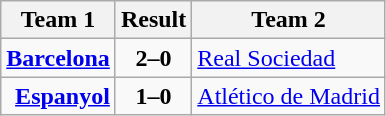<table class="wikitable">
<tr>
<th scope="col">Team 1</th>
<th scope="col">Result</th>
<th scope="col">Team 2</th>
</tr>
<tr>
<td style="text-align: right;"><strong><a href='#'>Barcelona</a></strong></td>
<td style="text-align: center;"><strong>2–0</strong></td>
<td><a href='#'>Real Sociedad</a></td>
</tr>
<tr>
<td style="text-align: right;"><strong><a href='#'>Espanyol</a></strong></td>
<td style="text-align: center;"><strong>1–0</strong></td>
<td><a href='#'>Atlético de Madrid</a></td>
</tr>
</table>
